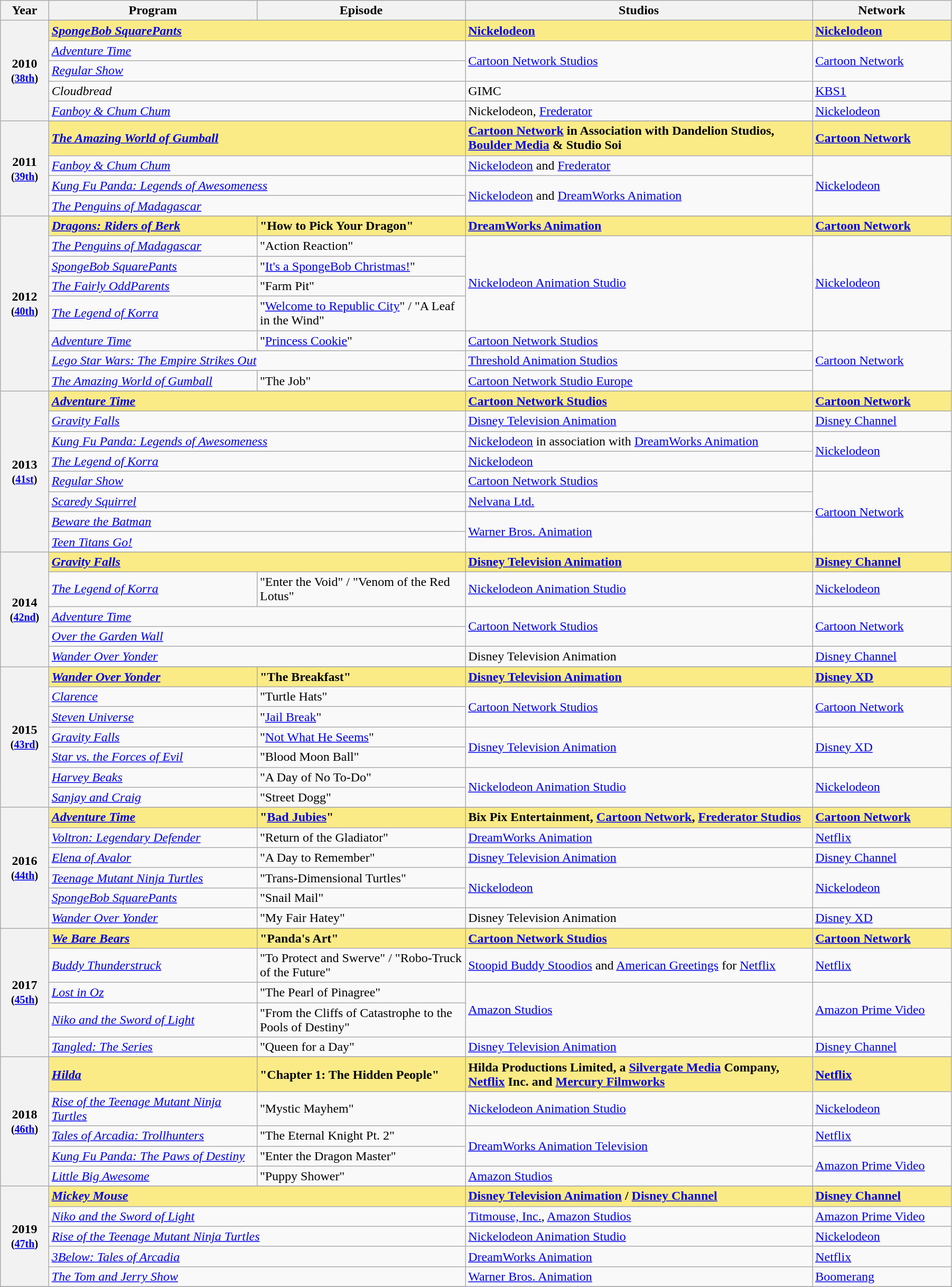<table class="wikitable" style="width:95%;">
<tr>
<th style="width:3%;">Year</th>
<th style="width:15%;">Program</th>
<th style="width:15%;">Episode</th>
<th style="width:25%;">Studios</th>
<th style="width:10%;">Network</th>
</tr>
<tr>
<th rowspan="6" style="text-align:center;">2010 <br><small>(<a href='#'>38th</a>)</small><br></th>
</tr>
<tr style="background:#FAEB86">
<td colspan="2"><strong><em><a href='#'>SpongeBob SquarePants</a></em></strong></td>
<td><strong><a href='#'>Nickelodeon</a></strong></td>
<td><strong><a href='#'>Nickelodeon</a></strong></td>
</tr>
<tr>
<td colspan="2"><em><a href='#'>Adventure Time</a></em></td>
<td rowspan="2"><a href='#'>Cartoon Network Studios</a></td>
<td rowspan="2"><a href='#'>Cartoon Network</a></td>
</tr>
<tr>
<td colspan="2"><em><a href='#'>Regular Show</a></em></td>
</tr>
<tr>
<td colspan="2"><em>Cloudbread</em></td>
<td>GIMC</td>
<td><a href='#'>KBS1</a></td>
</tr>
<tr>
<td colspan="2"><em><a href='#'>Fanboy & Chum Chum</a></em></td>
<td>Nickelodeon, <a href='#'>Frederator</a></td>
<td><a href='#'>Nickelodeon</a></td>
</tr>
<tr>
<th rowspan="5" style="text-align:center;">2011 <br><small>(<a href='#'>39th</a>)</small><br></th>
</tr>
<tr style="background:#FAEB86">
<td colspan="2"><strong><em><a href='#'>The Amazing World of Gumball</a></em></strong></td>
<td><strong><a href='#'>Cartoon Network</a> in Association with Dandelion Studios, <a href='#'>Boulder Media</a> & Studio Soi</strong></td>
<td><strong><a href='#'>Cartoon Network</a></strong></td>
</tr>
<tr>
<td colspan="2"><em><a href='#'>Fanboy & Chum Chum</a></em></td>
<td><a href='#'>Nickelodeon</a> and <a href='#'>Frederator</a></td>
<td rowspan="3"><a href='#'>Nickelodeon</a></td>
</tr>
<tr>
<td colspan="2"><em><a href='#'>Kung Fu Panda: Legends of Awesomeness</a></em></td>
<td rowspan="2"><a href='#'>Nickelodeon</a> and <a href='#'>DreamWorks Animation</a></td>
</tr>
<tr>
<td colspan="2"><em><a href='#'>The Penguins of Madagascar</a></em></td>
</tr>
<tr>
<th rowspan="9" style="text-align:center;">2012 <br><small>(<a href='#'>40th</a>)</small><br></th>
</tr>
<tr style="background:#FAEB86">
<td><strong><em><a href='#'>Dragons: Riders of Berk</a></em></strong></td>
<td><strong>"How to Pick Your Dragon"</strong></td>
<td><strong><a href='#'>DreamWorks Animation</a></strong></td>
<td><strong><a href='#'>Cartoon Network</a></strong></td>
</tr>
<tr>
<td><em><a href='#'>The Penguins of Madagascar</a></em></td>
<td>"Action Reaction"</td>
<td rowspan="4"><a href='#'>Nickelodeon Animation Studio</a></td>
<td rowspan="4"><a href='#'>Nickelodeon</a></td>
</tr>
<tr>
<td><em><a href='#'>SpongeBob SquarePants</a></em></td>
<td>"<a href='#'>It's a SpongeBob Christmas!</a>"</td>
</tr>
<tr>
<td><em><a href='#'>The Fairly OddParents</a></em></td>
<td>"Farm Pit"</td>
</tr>
<tr>
<td><em><a href='#'>The Legend of Korra</a></em></td>
<td>"<a href='#'>Welcome to Republic City</a>" / "A Leaf in the Wind"</td>
</tr>
<tr>
<td><em><a href='#'>Adventure Time</a></em></td>
<td>"<a href='#'>Princess Cookie</a>"</td>
<td><a href='#'>Cartoon Network Studios</a></td>
<td rowspan="3"><a href='#'>Cartoon Network</a></td>
</tr>
<tr>
<td colspan="2"><em><a href='#'>Lego Star Wars: The Empire Strikes Out</a></em></td>
<td><a href='#'>Threshold Animation Studios</a></td>
</tr>
<tr>
<td><em><a href='#'>The Amazing World of Gumball</a></em></td>
<td>"The Job"</td>
<td><a href='#'>Cartoon Network Studio Europe</a></td>
</tr>
<tr>
<th rowspan="9" style="text-align:center;">2013 <br><small>(<a href='#'>41st</a>)</small><br></th>
</tr>
<tr style="background:#FAEB86">
<td colspan="2"><strong><em><a href='#'>Adventure Time</a></em></strong></td>
<td><strong><a href='#'>Cartoon Network Studios</a></strong></td>
<td><strong><a href='#'>Cartoon Network</a></strong></td>
</tr>
<tr>
<td colspan="2"><em><a href='#'>Gravity Falls</a></em></td>
<td><a href='#'>Disney Television Animation</a></td>
<td><a href='#'>Disney Channel</a></td>
</tr>
<tr>
<td colspan="2"><em><a href='#'>Kung Fu Panda: Legends of Awesomeness</a></em></td>
<td><a href='#'>Nickelodeon</a> in association with <a href='#'>DreamWorks Animation</a></td>
<td rowspan="2"><a href='#'>Nickelodeon</a></td>
</tr>
<tr>
<td colspan="2"><em><a href='#'>The Legend of Korra</a></em></td>
<td><a href='#'>Nickelodeon</a></td>
</tr>
<tr>
<td colspan="2"><em><a href='#'>Regular Show</a></em></td>
<td><a href='#'>Cartoon Network Studios</a></td>
<td rowspan="4"><a href='#'>Cartoon Network</a></td>
</tr>
<tr>
<td colspan="2"><em><a href='#'>Scaredy Squirrel</a></em></td>
<td><a href='#'>Nelvana Ltd.</a></td>
</tr>
<tr>
<td colspan="2"><em><a href='#'>Beware the Batman</a></em></td>
<td rowspan="2"><a href='#'>Warner Bros. Animation</a></td>
</tr>
<tr>
<td colspan="2"><em><a href='#'>Teen Titans Go!</a></em></td>
</tr>
<tr>
<th rowspan="6" style="text-align:center;">2014 <br><small>(<a href='#'>42nd</a>)</small><br></th>
</tr>
<tr style="background:#FAEB86">
<td colspan="2"><strong><em><a href='#'>Gravity Falls</a></em></strong></td>
<td><strong><a href='#'>Disney Television Animation</a></strong></td>
<td><strong><a href='#'>Disney Channel</a></strong></td>
</tr>
<tr>
<td><em><a href='#'>The Legend of Korra</a></em></td>
<td>"Enter the Void" / "Venom of the Red Lotus"</td>
<td><a href='#'>Nickelodeon Animation Studio</a></td>
<td><a href='#'>Nickelodeon</a></td>
</tr>
<tr>
<td colspan="2"><em><a href='#'>Adventure Time</a></em></td>
<td rowspan="2"><a href='#'>Cartoon Network Studios</a></td>
<td rowspan="2"><a href='#'>Cartoon Network</a></td>
</tr>
<tr>
<td colspan="2"><em><a href='#'>Over the Garden Wall</a></em></td>
</tr>
<tr>
<td colspan="2"><em><a href='#'>Wander Over Yonder</a></em></td>
<td>Disney Television Animation</td>
<td><a href='#'>Disney Channel</a></td>
</tr>
<tr>
<th rowspan="8" style="text-align:center;">2015 <br><small>(<a href='#'>43rd</a>)</small><br></th>
</tr>
<tr style="background:#FAEB86">
<td><strong><em><a href='#'>Wander Over Yonder</a></em></strong></td>
<td><strong>"The Breakfast"</strong></td>
<td><strong><a href='#'>Disney Television Animation</a></strong></td>
<td><strong><a href='#'>Disney XD</a></strong></td>
</tr>
<tr>
<td><em><a href='#'>Clarence</a></em></td>
<td>"Turtle Hats"</td>
<td rowspan="2"><a href='#'>Cartoon Network Studios</a></td>
<td rowspan="2"><a href='#'>Cartoon Network</a></td>
</tr>
<tr>
<td><em><a href='#'>Steven Universe</a></em></td>
<td>"<a href='#'>Jail Break</a>"</td>
</tr>
<tr>
<td><em><a href='#'>Gravity Falls</a></em></td>
<td>"<a href='#'>Not What He Seems</a>"</td>
<td rowspan="2"><a href='#'>Disney Television Animation</a></td>
<td rowspan="2"><a href='#'>Disney XD</a></td>
</tr>
<tr>
<td><em><a href='#'>Star vs. the Forces of Evil</a></em></td>
<td>"Blood Moon Ball"</td>
</tr>
<tr>
<td><em><a href='#'>Harvey Beaks</a></em></td>
<td>"A Day of No To-Do"</td>
<td rowspan="2"><a href='#'>Nickelodeon Animation Studio</a></td>
<td rowspan="2"><a href='#'>Nickelodeon</a></td>
</tr>
<tr>
<td><em><a href='#'>Sanjay and Craig</a></em></td>
<td>"Street Dogg"</td>
</tr>
<tr>
<th rowspan="7" style="text-align:center;">2016 <br><small>(<a href='#'>44th</a>)</small><br></th>
</tr>
<tr style="background:#FAEB86">
<td><strong><em><a href='#'>Adventure Time</a></em></strong></td>
<td><strong>"<a href='#'>Bad Jubies</a>"</strong></td>
<td><strong>Bix Pix Entertainment, <a href='#'>Cartoon Network</a>, <a href='#'>Frederator Studios</a></strong></td>
<td><strong><a href='#'>Cartoon Network</a></strong></td>
</tr>
<tr>
<td><em><a href='#'>Voltron: Legendary Defender</a></em></td>
<td>"Return of the Gladiator"</td>
<td><a href='#'>DreamWorks Animation</a></td>
<td><a href='#'>Netflix</a></td>
</tr>
<tr>
<td><em><a href='#'>Elena of Avalor</a></em></td>
<td>"A Day to Remember"</td>
<td><a href='#'>Disney Television Animation</a></td>
<td><a href='#'>Disney Channel</a></td>
</tr>
<tr>
<td><em><a href='#'>Teenage Mutant Ninja Turtles</a></em></td>
<td>"Trans-Dimensional Turtles"</td>
<td rowspan="2"><a href='#'>Nickelodeon</a></td>
<td rowspan="2"><a href='#'>Nickelodeon</a></td>
</tr>
<tr>
<td><em><a href='#'>SpongeBob SquarePants</a></em></td>
<td>"Snail Mail"</td>
</tr>
<tr>
<td><em><a href='#'>Wander Over Yonder</a></em></td>
<td>"My Fair Hatey"</td>
<td>Disney Television Animation</td>
<td><a href='#'>Disney XD</a></td>
</tr>
<tr>
<th rowspan="6" style="text-align:center;">2017 <br><small>(<a href='#'>45th</a>)</small><br></th>
</tr>
<tr style="background:#FAEB86">
<td><strong><em><a href='#'>We Bare Bears</a></em></strong></td>
<td><strong>"Panda's Art"</strong></td>
<td><strong><a href='#'>Cartoon Network Studios</a></strong></td>
<td><strong><a href='#'>Cartoon Network</a></strong></td>
</tr>
<tr>
<td><em><a href='#'>Buddy Thunderstruck</a></em></td>
<td>"To Protect and Swerve" / "Robo-Truck of the Future"</td>
<td><a href='#'>Stoopid Buddy Stoodios</a> and <a href='#'>American Greetings</a> for <a href='#'>Netflix</a></td>
<td><a href='#'>Netflix</a></td>
</tr>
<tr>
<td><em><a href='#'>Lost in Oz</a></em></td>
<td>"The Pearl of Pinagree"</td>
<td rowspan="2"><a href='#'>Amazon Studios</a></td>
<td rowspan="2"><a href='#'>Amazon Prime Video</a></td>
</tr>
<tr>
<td><em><a href='#'>Niko and the Sword of Light</a></em></td>
<td>"From the Cliffs of Catastrophe to the Pools of Destiny"</td>
</tr>
<tr>
<td><em><a href='#'>Tangled: The Series</a></em></td>
<td>"Queen for a Day"</td>
<td><a href='#'>Disney Television Animation</a></td>
<td><a href='#'>Disney Channel</a></td>
</tr>
<tr>
<th rowspan="6" style="text-align:center;">2018 <br><small>(<a href='#'>46th</a>)</small><br></th>
</tr>
<tr style="background:#FAEB86">
<td><strong><em><a href='#'>Hilda</a></em></strong></td>
<td><strong>"Chapter 1: The Hidden People"</strong></td>
<td><strong>Hilda Productions Limited, a <a href='#'>Silvergate Media</a> Company, <a href='#'>Netflix</a> Inc. and <a href='#'>Mercury Filmworks</a></strong></td>
<td><strong><a href='#'>Netflix</a></strong></td>
</tr>
<tr>
<td><em><a href='#'>Rise of the Teenage Mutant Ninja Turtles</a></em></td>
<td>"Mystic Mayhem"</td>
<td><a href='#'>Nickelodeon Animation Studio</a></td>
<td><a href='#'>Nickelodeon</a></td>
</tr>
<tr>
<td><em><a href='#'>Tales of Arcadia: Trollhunters</a></em></td>
<td>"The Eternal Knight Pt. 2"</td>
<td rowspan="2"><a href='#'>DreamWorks Animation Television</a></td>
<td><a href='#'>Netflix</a></td>
</tr>
<tr>
<td><em><a href='#'>Kung Fu Panda: The Paws of Destiny</a></em></td>
<td>"Enter the Dragon Master"</td>
<td rowspan="2"><a href='#'>Amazon Prime Video</a></td>
</tr>
<tr>
<td><em><a href='#'>Little Big Awesome</a></em></td>
<td>"Puppy Shower"</td>
<td><a href='#'>Amazon Studios</a></td>
</tr>
<tr>
<th rowspan="6" style="text-align:center;">2019 <br><small>(<a href='#'>47th</a>)</small><br></th>
</tr>
<tr style="background:#FAEB86">
<td colspan="2"><strong><em><a href='#'>Mickey Mouse</a></em></strong></td>
<td><strong><a href='#'>Disney Television Animation</a> / <a href='#'>Disney Channel</a></strong></td>
<td><strong><a href='#'>Disney Channel</a></strong></td>
</tr>
<tr>
<td colspan="2"><em><a href='#'>Niko and the Sword of Light</a></em></td>
<td><a href='#'>Titmouse, Inc.</a>, <a href='#'>Amazon Studios</a></td>
<td><a href='#'>Amazon Prime Video</a></td>
</tr>
<tr>
<td colspan="2"><em><a href='#'>Rise of the Teenage Mutant Ninja Turtles</a></em></td>
<td><a href='#'>Nickelodeon Animation Studio</a></td>
<td><a href='#'>Nickelodeon</a></td>
</tr>
<tr>
<td colspan="2"><em><a href='#'>3Below: Tales of Arcadia</a></em></td>
<td><a href='#'>DreamWorks Animation</a></td>
<td><a href='#'>Netflix</a></td>
</tr>
<tr>
<td colspan="2"><em><a href='#'>The Tom and Jerry Show</a></em></td>
<td><a href='#'>Warner Bros. Animation</a></td>
<td><a href='#'>Boomerang</a></td>
</tr>
<tr>
</tr>
</table>
